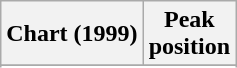<table class="wikitable sortable plainrowheaders">
<tr>
<th scope="col">Chart (1999)</th>
<th scope="col">Peak<br>position</th>
</tr>
<tr>
</tr>
<tr>
</tr>
<tr>
</tr>
<tr>
</tr>
<tr>
</tr>
<tr>
</tr>
</table>
